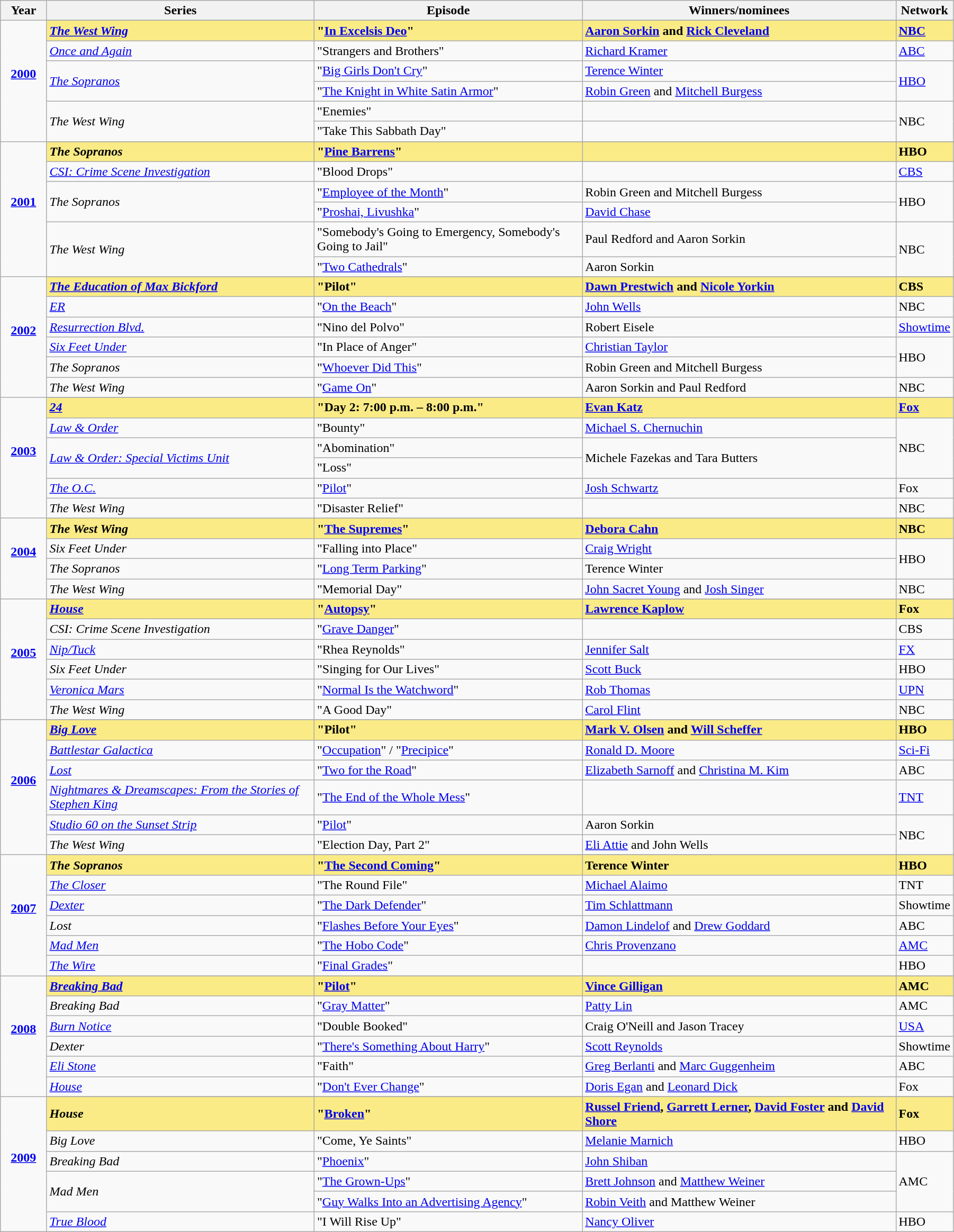<table class="wikitable" width="95%" cellpadding="4">
<tr>
<th width="5%">Year</th>
<th width="30%">Series</th>
<th width="30%">Episode</th>
<th width="40%">Winners/nominees</th>
<th width="10%">Network</th>
</tr>
<tr>
<td rowspan=7 style="text-align:center"><strong><a href='#'>2000</a></strong><br> <br></td>
</tr>
<tr style="background:#FAEB86">
<td><strong><em><a href='#'>The West Wing</a></em></strong></td>
<td><strong>"<a href='#'>In Excelsis Deo</a>"</strong></td>
<td><strong><a href='#'>Aaron Sorkin</a> and <a href='#'>Rick Cleveland</a></strong></td>
<td><strong><a href='#'>NBC</a></strong></td>
</tr>
<tr>
<td><em><a href='#'>Once and Again</a></em></td>
<td>"Strangers and Brothers"</td>
<td><a href='#'>Richard Kramer</a></td>
<td><a href='#'>ABC</a></td>
</tr>
<tr>
<td rowspan=2><em><a href='#'>The Sopranos</a></em></td>
<td>"<a href='#'>Big Girls Don't Cry</a>"</td>
<td><a href='#'>Terence Winter</a></td>
<td rowspan=2><a href='#'>HBO</a></td>
</tr>
<tr>
<td>"<a href='#'>The Knight in White Satin Armor</a>"</td>
<td><a href='#'>Robin Green</a> and <a href='#'>Mitchell Burgess</a></td>
</tr>
<tr>
<td rowspan=2><em>The West Wing</em></td>
<td>"Enemies"</td>
<td></td>
<td rowspan=2>NBC</td>
</tr>
<tr>
<td>"Take This Sabbath Day"</td>
<td></td>
</tr>
<tr>
<td rowspan=7 style="text-align:center"><strong><a href='#'>2001</a></strong><br> <br></td>
</tr>
<tr style="background:#FAEB86;">
<td><strong><em>The Sopranos</em></strong></td>
<td><strong>"<a href='#'>Pine Barrens</a>"</strong></td>
<td><strong></strong></td>
<td><strong>HBO</strong></td>
</tr>
<tr>
<td><em><a href='#'>CSI: Crime Scene Investigation</a></em></td>
<td>"Blood Drops"</td>
<td></td>
<td><a href='#'>CBS</a></td>
</tr>
<tr>
<td rowspan=2><em>The Sopranos</em></td>
<td>"<a href='#'>Employee of the Month</a>"</td>
<td>Robin Green and Mitchell Burgess</td>
<td rowspan=2>HBO</td>
</tr>
<tr>
<td>"<a href='#'>Proshai, Livushka</a>"</td>
<td><a href='#'>David Chase</a></td>
</tr>
<tr>
<td rowspan=2><em>The West Wing</em></td>
<td>"Somebody's Going to Emergency, Somebody's Going to Jail"</td>
<td>Paul Redford and Aaron Sorkin</td>
<td rowspan=2>NBC</td>
</tr>
<tr>
<td>"<a href='#'>Two Cathedrals</a>"</td>
<td>Aaron Sorkin</td>
</tr>
<tr>
<td rowspan=7 style="text-align:center"><strong><a href='#'>2002</a></strong><br> <br></td>
</tr>
<tr style="background:#FAEB86">
<td><strong><em><a href='#'>The Education of Max Bickford</a></em></strong></td>
<td><strong>"Pilot"</strong></td>
<td><strong><a href='#'>Dawn Prestwich</a> and <a href='#'>Nicole Yorkin</a></strong></td>
<td><strong>CBS</strong></td>
</tr>
<tr>
<td><em><a href='#'>ER</a></em></td>
<td>"<a href='#'>On the Beach</a>"</td>
<td><a href='#'>John Wells</a></td>
<td>NBC</td>
</tr>
<tr>
<td><em><a href='#'>Resurrection Blvd.</a></em></td>
<td>"Nino del Polvo"</td>
<td>Robert Eisele</td>
<td><a href='#'>Showtime</a></td>
</tr>
<tr>
<td><em><a href='#'>Six Feet Under</a></em></td>
<td>"In Place of Anger"</td>
<td><a href='#'>Christian Taylor</a></td>
<td rowspan=2>HBO</td>
</tr>
<tr>
<td><em>The Sopranos</em></td>
<td>"<a href='#'>Whoever Did This</a>"</td>
<td>Robin Green and Mitchell Burgess</td>
</tr>
<tr>
<td><em>The West Wing</em></td>
<td>"<a href='#'>Game On</a>"</td>
<td>Aaron Sorkin and Paul Redford</td>
<td>NBC</td>
</tr>
<tr>
<td rowspan=7 style="text-align:center"><strong><a href='#'>2003</a></strong><br> <br></td>
</tr>
<tr style="background:#FAEB86">
<td><strong><em><a href='#'>24</a></em></strong></td>
<td><strong>"Day 2: 7:00 p.m. – 8:00 p.m."</strong></td>
<td><strong><a href='#'>Evan Katz</a></strong></td>
<td><strong><a href='#'>Fox</a></strong></td>
</tr>
<tr>
<td><em><a href='#'>Law & Order</a></em></td>
<td>"Bounty"</td>
<td><a href='#'>Michael S. Chernuchin</a></td>
<td rowspan=3>NBC</td>
</tr>
<tr>
<td rowspan=2><em><a href='#'>Law & Order: Special Victims Unit</a></em></td>
<td>"Abomination"</td>
<td rowspan=2>Michele Fazekas and Tara Butters</td>
</tr>
<tr>
<td>"Loss"</td>
</tr>
<tr>
<td><em><a href='#'>The O.C.</a></em></td>
<td>"<a href='#'>Pilot</a>"</td>
<td><a href='#'>Josh Schwartz</a></td>
<td>Fox</td>
</tr>
<tr>
<td><em>The West Wing</em></td>
<td>"Disaster Relief"</td>
<td></td>
<td>NBC</td>
</tr>
<tr>
<td rowspan=5 style="text-align:center"><strong><a href='#'>2004</a></strong><br> <br></td>
</tr>
<tr style="background:#FAEB86">
<td><strong><em>The West Wing</em></strong></td>
<td><strong>"<a href='#'>The Supremes</a>"</strong></td>
<td><strong><a href='#'>Debora Cahn</a></strong></td>
<td><strong>NBC</strong></td>
</tr>
<tr>
<td><em>Six Feet Under</em></td>
<td>"Falling into Place"</td>
<td><a href='#'>Craig Wright</a></td>
<td rowspan=2>HBO</td>
</tr>
<tr>
<td><em>The Sopranos</em></td>
<td>"<a href='#'>Long Term Parking</a>"</td>
<td>Terence Winter</td>
</tr>
<tr>
<td><em>The West Wing</em></td>
<td>"Memorial Day"</td>
<td><a href='#'>John Sacret Young</a> and <a href='#'>Josh Singer</a></td>
<td>NBC</td>
</tr>
<tr>
<td rowspan=7 style="text-align:center"><strong><a href='#'>2005</a></strong><br> <br></td>
</tr>
<tr style="background:#FAEB86">
<td><strong><em><a href='#'>House</a></em></strong></td>
<td><strong>"<a href='#'>Autopsy</a>"</strong></td>
<td><strong><a href='#'>Lawrence Kaplow</a></strong></td>
<td><strong>Fox</strong></td>
</tr>
<tr>
<td><em>CSI: Crime Scene Investigation</em></td>
<td>"<a href='#'>Grave Danger</a>"</td>
<td></td>
<td>CBS</td>
</tr>
<tr>
<td><em><a href='#'>Nip/Tuck</a></em></td>
<td>"Rhea Reynolds"</td>
<td><a href='#'>Jennifer Salt</a></td>
<td><a href='#'>FX</a></td>
</tr>
<tr>
<td><em>Six Feet Under</em></td>
<td>"Singing for Our Lives"</td>
<td><a href='#'>Scott Buck</a></td>
<td>HBO</td>
</tr>
<tr>
<td><em><a href='#'>Veronica Mars</a></em></td>
<td>"<a href='#'>Normal Is the Watchword</a>"</td>
<td><a href='#'>Rob Thomas</a></td>
<td><a href='#'>UPN</a></td>
</tr>
<tr>
<td><em>The West Wing</em></td>
<td>"A Good Day"</td>
<td><a href='#'>Carol Flint</a></td>
<td>NBC</td>
</tr>
<tr>
<td rowspan=7 style="text-align:center"><strong><a href='#'>2006</a></strong><br> <br></td>
</tr>
<tr style="background:#FAEB86">
<td><strong><em><a href='#'>Big Love</a></em></strong></td>
<td><strong>"Pilot"</strong></td>
<td><strong><a href='#'>Mark V. Olsen</a> and <a href='#'>Will Scheffer</a></strong></td>
<td><strong>HBO</strong></td>
</tr>
<tr>
<td><em><a href='#'>Battlestar Galactica</a></em></td>
<td>"<a href='#'>Occupation</a>" / "<a href='#'>Precipice</a>"</td>
<td><a href='#'>Ronald D. Moore</a></td>
<td><a href='#'>Sci-Fi</a></td>
</tr>
<tr>
<td><em><a href='#'>Lost</a></em></td>
<td>"<a href='#'>Two for the Road</a>"</td>
<td><a href='#'>Elizabeth Sarnoff</a> and <a href='#'>Christina M. Kim</a></td>
<td>ABC</td>
</tr>
<tr>
<td><em><a href='#'>Nightmares & Dreamscapes: From the Stories of Stephen King</a></em></td>
<td>"<a href='#'>The End of the Whole Mess</a>"</td>
<td></td>
<td><a href='#'>TNT</a></td>
</tr>
<tr>
<td><em><a href='#'>Studio 60 on the Sunset Strip</a></em></td>
<td>"<a href='#'>Pilot</a>"</td>
<td>Aaron Sorkin</td>
<td rowspan=2>NBC</td>
</tr>
<tr>
<td><em>The West Wing</em></td>
<td>"Election Day, Part 2"</td>
<td><a href='#'>Eli Attie</a> and John Wells</td>
</tr>
<tr>
<td rowspan=7 style="text-align:center"><strong><a href='#'>2007</a></strong><br> <br></td>
</tr>
<tr style="background:#FAEB86">
<td><strong><em>The Sopranos</em></strong></td>
<td><strong>"<a href='#'>The Second Coming</a>"</strong></td>
<td><strong>Terence Winter</strong></td>
<td><strong>HBO</strong></td>
</tr>
<tr>
<td><em><a href='#'>The Closer</a></em></td>
<td>"The Round File"</td>
<td><a href='#'>Michael Alaimo</a></td>
<td>TNT</td>
</tr>
<tr>
<td><em><a href='#'>Dexter</a></em></td>
<td>"<a href='#'>The Dark Defender</a>"</td>
<td><a href='#'>Tim Schlattmann</a></td>
<td>Showtime</td>
</tr>
<tr>
<td><em>Lost</em></td>
<td>"<a href='#'>Flashes Before Your Eyes</a>"</td>
<td><a href='#'>Damon Lindelof</a> and <a href='#'>Drew Goddard</a></td>
<td>ABC</td>
</tr>
<tr>
<td><em><a href='#'>Mad Men</a></em></td>
<td>"<a href='#'>The Hobo Code</a>"</td>
<td><a href='#'>Chris Provenzano</a></td>
<td><a href='#'>AMC</a></td>
</tr>
<tr>
<td><em><a href='#'>The Wire</a></em></td>
<td>"<a href='#'>Final Grades</a>"</td>
<td></td>
<td>HBO</td>
</tr>
<tr>
<td rowspan=7 style="text-align:center"><strong><a href='#'>2008</a></strong><br> <br></td>
</tr>
<tr style="background:#FAEB86">
<td><strong><em><a href='#'>Breaking Bad</a></em></strong></td>
<td><strong>"<a href='#'>Pilot</a>"</strong></td>
<td><strong><a href='#'>Vince Gilligan</a></strong></td>
<td><strong>AMC</strong></td>
</tr>
<tr>
<td><em>Breaking Bad</em></td>
<td>"<a href='#'>Gray Matter</a>"</td>
<td><a href='#'>Patty Lin</a></td>
<td>AMC</td>
</tr>
<tr>
<td><em><a href='#'>Burn Notice</a></em></td>
<td>"Double Booked"</td>
<td>Craig O'Neill and Jason Tracey</td>
<td><a href='#'>USA</a></td>
</tr>
<tr>
<td><em>Dexter</em></td>
<td>"<a href='#'>There's Something About Harry</a>"</td>
<td><a href='#'>Scott Reynolds</a></td>
<td>Showtime</td>
</tr>
<tr>
<td><em><a href='#'>Eli Stone</a></em></td>
<td>"Faith"</td>
<td><a href='#'>Greg Berlanti</a> and <a href='#'>Marc Guggenheim</a></td>
<td>ABC</td>
</tr>
<tr>
<td><em><a href='#'>House</a></em></td>
<td>"<a href='#'>Don't Ever Change</a>"</td>
<td><a href='#'>Doris Egan</a> and <a href='#'>Leonard Dick</a></td>
<td>Fox</td>
</tr>
<tr>
<td rowspan=7 style="text-align:center"><strong><a href='#'>2009</a></strong><br> <br></td>
</tr>
<tr style="background:#FAEB86">
<td><strong><em>House</em></strong></td>
<td><strong>"<a href='#'>Broken</a>"</strong></td>
<td><strong><a href='#'>Russel Friend</a>, <a href='#'>Garrett Lerner</a>, <a href='#'>David Foster</a> and <a href='#'>David Shore</a></strong></td>
<td><strong>Fox</strong></td>
</tr>
<tr>
<td><em>Big Love</em></td>
<td>"Come, Ye Saints"</td>
<td><a href='#'>Melanie Marnich</a></td>
<td>HBO</td>
</tr>
<tr>
<td><em>Breaking Bad</em></td>
<td>"<a href='#'>Phoenix</a>"</td>
<td><a href='#'>John Shiban</a></td>
<td rowspan=3>AMC</td>
</tr>
<tr>
<td rowspan=2><em>Mad Men</em></td>
<td>"<a href='#'>The Grown-Ups</a>"</td>
<td><a href='#'>Brett Johnson</a> and <a href='#'>Matthew Weiner</a></td>
</tr>
<tr>
<td>"<a href='#'>Guy Walks Into an Advertising Agency</a>"</td>
<td><a href='#'>Robin Veith</a> and Matthew Weiner</td>
</tr>
<tr>
<td><em><a href='#'>True Blood</a></em></td>
<td>"I Will Rise Up"</td>
<td><a href='#'>Nancy Oliver</a></td>
<td>HBO</td>
</tr>
</table>
